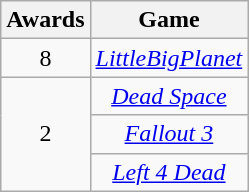<table class="wikitable floatleft" rowspan="2" style="text-align:center;" background: #f6e39c;>
<tr>
<th scope="col">Awards</th>
<th scope="col">Game</th>
</tr>
<tr>
<td>8</td>
<td><em><a href='#'>LittleBigPlanet</a></em></td>
</tr>
<tr>
<td rowspan=3>2</td>
<td><em><a href='#'>Dead Space</a></em></td>
</tr>
<tr>
<td><em><a href='#'>Fallout 3</a></em></td>
</tr>
<tr>
<td><em><a href='#'>Left 4 Dead</a></em></td>
</tr>
</table>
